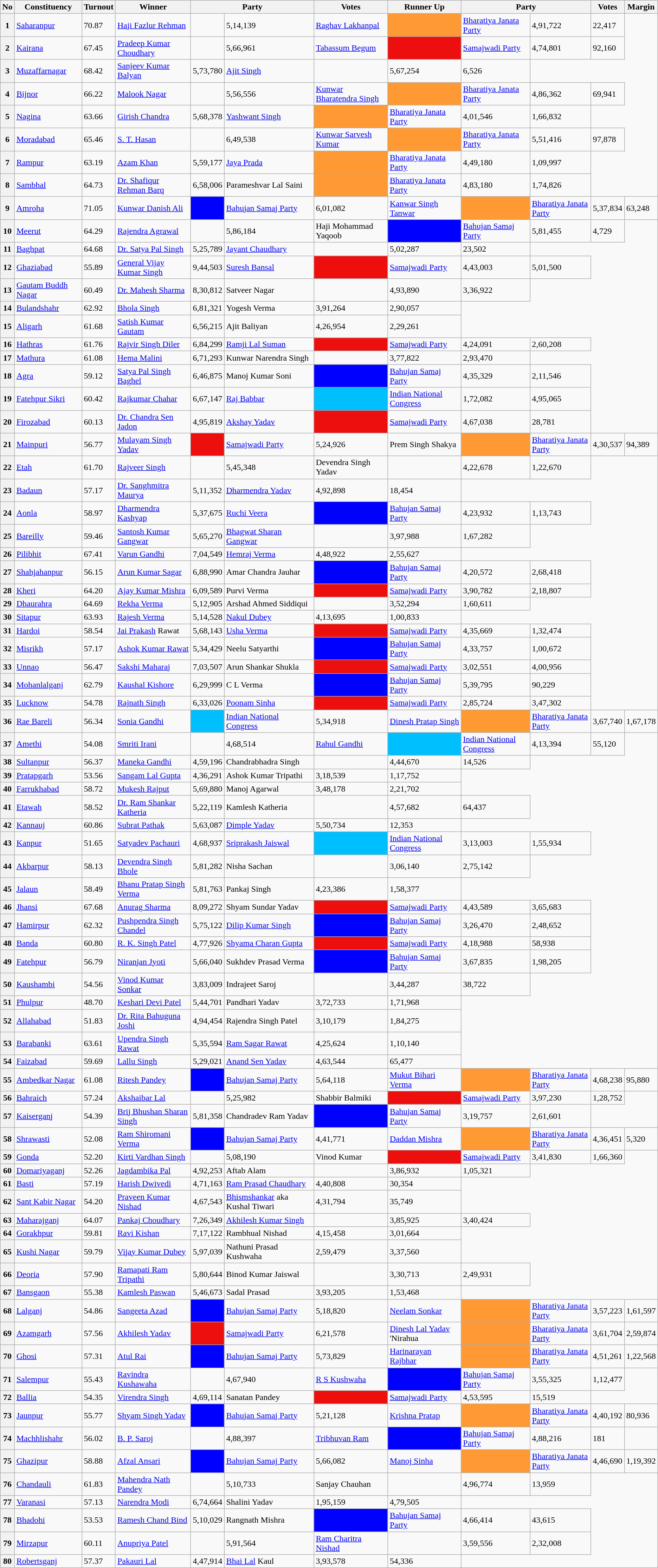<table class="wikitable sortable">
<tr>
<th>No</th>
<th>Constituency</th>
<th>Turnout<strong></strong></th>
<th>Winner</th>
<th colspan="2">Party</th>
<th>Votes</th>
<th>Runner Up</th>
<th colspan="2">Party</th>
<th>Votes</th>
<th>Margin</th>
</tr>
<tr>
<th>1</th>
<td><a href='#'>Saharanpur</a></td>
<td>70.87 </td>
<td><a href='#'>Haji Fazlur Rehman</a></td>
<td></td>
<td>5,14,139</td>
<td><a href='#'>Raghav Lakhanpal</a></td>
<td style="color:inherit;background:#FF9933"></td>
<td><a href='#'>Bharatiya Janata Party</a></td>
<td>4,91,722</td>
<td>22,417</td>
</tr>
<tr>
<th>2</th>
<td><a href='#'>Kairana</a></td>
<td>67.45 </td>
<td><a href='#'>Pradeep Kumar Choudhary</a></td>
<td></td>
<td>5,66,961</td>
<td><a href='#'>Tabassum Begum</a></td>
<td style="color:inherit;background:#ED0E0E"></td>
<td><a href='#'>Samajwadi Party</a></td>
<td>4,74,801</td>
<td>92,160</td>
</tr>
<tr>
<th>3</th>
<td><a href='#'>Muzaffarnagar</a></td>
<td>68.42 </td>
<td><a href='#'>Sanjeev Kumar Balyan</a></td>
<td>5,73,780</td>
<td><a href='#'>Ajit Singh</a></td>
<td></td>
<td>5,67,254</td>
<td>6,526</td>
</tr>
<tr>
<th>4</th>
<td><a href='#'>Bijnor</a></td>
<td>66.22 </td>
<td><a href='#'>Malook Nagar</a></td>
<td></td>
<td>5,56,556</td>
<td><a href='#'>Kunwar Bharatendra Singh</a></td>
<td style="color:inherit;background:#FF9933"></td>
<td><a href='#'>Bharatiya Janata Party</a></td>
<td>4,86,362</td>
<td>69,941</td>
</tr>
<tr>
<th>5</th>
<td><a href='#'>Nagina</a></td>
<td>63.66 </td>
<td><a href='#'>Girish Chandra</a></td>
<td>5,68,378</td>
<td><a href='#'>Yashwant Singh</a></td>
<td style="color:inherit;background:#FF9933"></td>
<td><a href='#'>Bharatiya Janata Party</a></td>
<td>4,01,546</td>
<td>1,66,832</td>
</tr>
<tr>
<th>6</th>
<td><a href='#'>Moradabad</a></td>
<td>65.46 </td>
<td><a href='#'>S. T. Hasan</a></td>
<td></td>
<td>6,49,538</td>
<td><a href='#'>Kunwar Sarvesh Kumar</a></td>
<td style="color:inherit;background:#FF9933"></td>
<td><a href='#'>Bharatiya Janata Party</a></td>
<td>5,51,416</td>
<td>97,878</td>
</tr>
<tr>
<th>7</th>
<td><a href='#'>Rampur</a></td>
<td>63.19 </td>
<td><a href='#'>Azam Khan</a></td>
<td>5,59,177</td>
<td><a href='#'>Jaya Prada</a></td>
<td style="color:inherit;background:#FF9933"></td>
<td><a href='#'>Bharatiya Janata Party</a></td>
<td>4,49,180</td>
<td>1,09,997</td>
</tr>
<tr>
<th>8</th>
<td><a href='#'>Sambhal</a></td>
<td>64.73 </td>
<td><a href='#'>Dr. Shafiqur Rehman Barq</a></td>
<td>6,58,006</td>
<td>Parameshvar Lal Saini</td>
<td style="color:inherit;background:#FF9933"></td>
<td><a href='#'>Bharatiya Janata Party</a></td>
<td>4,83,180</td>
<td>1,74,826</td>
</tr>
<tr>
<th>9</th>
<td><a href='#'>Amroha</a></td>
<td>71.05 </td>
<td><a href='#'>Kunwar Danish Ali</a></td>
<td style="color:inherit;background:#0000FF"></td>
<td><a href='#'>Bahujan Samaj Party</a></td>
<td>6,01,082</td>
<td><a href='#'>Kanwar Singh Tanwar</a></td>
<td style="color:inherit;background:#FF9933"></td>
<td><a href='#'>Bharatiya Janata Party</a></td>
<td>5,37,834</td>
<td>63,248</td>
</tr>
<tr>
<th>10</th>
<td><a href='#'>Meerut</a></td>
<td>64.29 </td>
<td><a href='#'>Rajendra Agrawal</a></td>
<td></td>
<td>5,86,184</td>
<td>Haji Mohammad Yaqoob</td>
<td style="color:inherit;background:#0000FF"></td>
<td><a href='#'>Bahujan Samaj Party</a></td>
<td>5,81,455</td>
<td>4,729</td>
</tr>
<tr>
<th>11</th>
<td><a href='#'>Baghpat</a></td>
<td>64.68 </td>
<td><a href='#'>Dr. Satya Pal Singh</a></td>
<td>5,25,789</td>
<td><a href='#'>Jayant Chaudhary</a></td>
<td></td>
<td>5,02,287</td>
<td>23,502</td>
</tr>
<tr>
<th>12</th>
<td><a href='#'>Ghaziabad</a></td>
<td>55.89 </td>
<td><a href='#'>General Vijay Kumar Singh</a></td>
<td>9,44,503</td>
<td><a href='#'>Suresh Bansal</a></td>
<td style="color:inherit;background:#ED0E0E"></td>
<td><a href='#'>Samajwadi Party</a></td>
<td>4,43,003</td>
<td>5,01,500</td>
</tr>
<tr>
<th>13</th>
<td><a href='#'>Gautam Buddh Nagar</a></td>
<td>60.49 </td>
<td><a href='#'>Dr. Mahesh Sharma</a></td>
<td>8,30,812</td>
<td>Satveer Nagar</td>
<td></td>
<td>4,93,890</td>
<td>3,36,922</td>
</tr>
<tr>
<th>14</th>
<td><a href='#'>Bulandshahr</a></td>
<td>62.92 </td>
<td><a href='#'>Bhola Singh</a></td>
<td>6,81,321</td>
<td>Yogesh Verma</td>
<td>3,91,264</td>
<td>2,90,057</td>
</tr>
<tr>
<th>15</th>
<td><a href='#'>Aligarh</a></td>
<td>61.68 </td>
<td><a href='#'>Satish Kumar Gautam</a></td>
<td>6,56,215</td>
<td>Ajit Baliyan</td>
<td>4,26,954</td>
<td>2,29,261</td>
</tr>
<tr>
<th>16</th>
<td><a href='#'>Hathras</a></td>
<td>61.76 </td>
<td><a href='#'>Rajvir Singh Diler</a></td>
<td>6,84,299</td>
<td><a href='#'>Ramji Lal Suman</a></td>
<td style="color:inherit;background:#ED0E0E"></td>
<td><a href='#'>Samajwadi Party</a></td>
<td>4,24,091</td>
<td>2,60,208</td>
</tr>
<tr>
<th>17</th>
<td><a href='#'>Mathura</a></td>
<td>61.08 </td>
<td><a href='#'>Hema Malini</a></td>
<td>6,71,293</td>
<td>Kunwar Narendra Singh</td>
<td></td>
<td>3,77,822</td>
<td>2,93,470</td>
</tr>
<tr>
<th>18</th>
<td><a href='#'>Agra</a></td>
<td>59.12 </td>
<td><a href='#'>Satya Pal Singh Baghel</a></td>
<td>6,46,875</td>
<td>Manoj Kumar Soni</td>
<td style="color:inherit;background:#0000FF"></td>
<td><a href='#'>Bahujan Samaj Party</a></td>
<td>4,35,329</td>
<td>2,11,546</td>
</tr>
<tr>
<th>19</th>
<td><a href='#'>Fatehpur Sikri</a></td>
<td>60.42 </td>
<td><a href='#'>Rajkumar Chahar</a></td>
<td>6,67,147</td>
<td><a href='#'>Raj Babbar</a></td>
<td style="color:inherit;background:#00BFFF"></td>
<td><a href='#'>Indian National Congress</a></td>
<td>1,72,082</td>
<td>4,95,065</td>
</tr>
<tr>
<th>20</th>
<td><a href='#'>Firozabad</a></td>
<td>60.13 </td>
<td><a href='#'>Dr. Chandra Sen Jadon</a></td>
<td>4,95,819</td>
<td><a href='#'>Akshay Yadav</a></td>
<td style="color:inherit;background:#ED0E0E"></td>
<td><a href='#'>Samajwadi Party</a></td>
<td>4,67,038</td>
<td>28,781</td>
</tr>
<tr>
<th>21</th>
<td><a href='#'>Mainpuri</a></td>
<td>56.77 </td>
<td><a href='#'>Mulayam Singh Yadav</a></td>
<td style="color:inherit;background:#ED0E0E"></td>
<td><a href='#'>Samajwadi Party</a></td>
<td>5,24,926</td>
<td>Prem Singh Shakya</td>
<td style="color:inherit;background:#FF9933"></td>
<td><a href='#'>Bharatiya Janata Party</a></td>
<td>4,30,537</td>
<td>94,389</td>
</tr>
<tr>
<th>22</th>
<td><a href='#'>Etah</a></td>
<td>61.70 </td>
<td><a href='#'>Rajveer Singh</a></td>
<td></td>
<td>5,45,348</td>
<td>Devendra Singh Yadav</td>
<td></td>
<td>4,22,678</td>
<td>1,22,670</td>
</tr>
<tr>
<th>23</th>
<td><a href='#'>Badaun</a></td>
<td>57.17 </td>
<td><a href='#'>Dr. Sanghmitra Maurya</a></td>
<td>5,11,352</td>
<td><a href='#'>Dharmendra Yadav</a></td>
<td>4,92,898</td>
<td>18,454</td>
</tr>
<tr>
<th>24</th>
<td><a href='#'>Aonla</a></td>
<td>58.97 </td>
<td><a href='#'>Dharmendra Kashyap</a></td>
<td>5,37,675</td>
<td><a href='#'>Ruchi Veera</a></td>
<td style="color:inherit;background:#0000FF"></td>
<td><a href='#'>Bahujan Samaj Party</a></td>
<td>4,23,932</td>
<td>1,13,743</td>
</tr>
<tr>
<th>25</th>
<td><a href='#'>Bareilly</a></td>
<td>59.46 </td>
<td><a href='#'>Santosh Kumar Gangwar</a></td>
<td>5,65,270</td>
<td><a href='#'>Bhagwat Sharan Gangwar</a></td>
<td></td>
<td>3,97,988</td>
<td>1,67,282</td>
</tr>
<tr>
<th>26</th>
<td><a href='#'>Pilibhit</a></td>
<td>67.41 </td>
<td><a href='#'>Varun Gandhi</a></td>
<td>7,04,549</td>
<td><a href='#'>Hemraj Verma</a></td>
<td>4,48,922</td>
<td>2,55,627</td>
</tr>
<tr>
<th>27</th>
<td><a href='#'>Shahjahanpur</a></td>
<td>56.15 </td>
<td><a href='#'>Arun Kumar Sagar</a></td>
<td>6,88,990</td>
<td>Amar Chandra Jauhar</td>
<td style="color:inherit;background:#0000FF"></td>
<td><a href='#'>Bahujan Samaj Party</a></td>
<td>4,20,572</td>
<td>2,68,418</td>
</tr>
<tr>
<th>28</th>
<td><a href='#'>Kheri</a></td>
<td>64.20 </td>
<td><a href='#'>Ajay Kumar Mishra</a></td>
<td>6,09,589</td>
<td>Purvi Verma</td>
<td style="color:inherit;background:#ED0E0E"></td>
<td><a href='#'>Samajwadi Party</a></td>
<td>3,90,782</td>
<td>2,18,807</td>
</tr>
<tr>
<th>29</th>
<td><a href='#'>Dhaurahra</a></td>
<td>64.69 </td>
<td><a href='#'>Rekha Verma</a></td>
<td>5,12,905</td>
<td>Arshad Ahmed Siddiqui</td>
<td></td>
<td>3,52,294</td>
<td>1,60,611</td>
</tr>
<tr>
<th>30</th>
<td><a href='#'>Sitapur</a></td>
<td>63.93 </td>
<td><a href='#'>Rajesh Verma</a></td>
<td>5,14,528</td>
<td><a href='#'>Nakul Dubey</a></td>
<td>4,13,695</td>
<td>1,00,833</td>
</tr>
<tr>
<th>31</th>
<td><a href='#'>Hardoi</a></td>
<td>58.54 </td>
<td><a href='#'>Jai Prakash</a> Rawat</td>
<td>5,68,143</td>
<td><a href='#'>Usha Verma</a></td>
<td style="color:inherit;background:#ED0E0E"></td>
<td><a href='#'>Samajwadi Party</a></td>
<td>4,35,669</td>
<td>1,32,474</td>
</tr>
<tr>
<th>32</th>
<td><a href='#'>Misrikh</a></td>
<td>57.17 </td>
<td><a href='#'>Ashok Kumar Rawat</a></td>
<td>5,34,429</td>
<td>Neelu Satyarthi</td>
<td style="color:inherit;background:#0000FF"></td>
<td><a href='#'>Bahujan Samaj Party</a></td>
<td>4,33,757</td>
<td>1,00,672</td>
</tr>
<tr>
<th>33</th>
<td><a href='#'>Unnao</a></td>
<td>56.47 </td>
<td><a href='#'>Sakshi Maharaj</a></td>
<td>7,03,507</td>
<td>Arun Shankar Shukla</td>
<td style="color:inherit;background:#ED0E0E"></td>
<td><a href='#'>Samajwadi Party</a></td>
<td>3,02,551</td>
<td>4,00,956</td>
</tr>
<tr>
<th>34</th>
<td><a href='#'>Mohanlalganj</a></td>
<td>62.79 </td>
<td><a href='#'>Kaushal Kishore</a></td>
<td>6,29,999</td>
<td>C L Verma</td>
<td style="color:inherit;background:#0000FF"></td>
<td><a href='#'>Bahujan Samaj Party</a></td>
<td>5,39,795</td>
<td>90,229</td>
</tr>
<tr>
<th>35</th>
<td><a href='#'>Lucknow</a></td>
<td>54.78 </td>
<td><a href='#'>Rajnath Singh</a></td>
<td>6,33,026</td>
<td><a href='#'>Poonam Sinha</a></td>
<td style="color:inherit;background:#ED0E0E"></td>
<td><a href='#'>Samajwadi Party</a></td>
<td>2,85,724</td>
<td>3,47,302</td>
</tr>
<tr>
<th>36</th>
<td><a href='#'>Rae Bareli</a></td>
<td>56.34 </td>
<td><a href='#'>Sonia Gandhi</a></td>
<td style="color:inherit;background:#00BFFF"></td>
<td><a href='#'>Indian National Congress</a></td>
<td>5,34,918</td>
<td><a href='#'>Dinesh Pratap Singh</a></td>
<td style="color:inherit;background:#FF9933"></td>
<td><a href='#'>Bharatiya Janata Party</a></td>
<td>3,67,740</td>
<td>1,67,178</td>
</tr>
<tr>
<th>37</th>
<td><a href='#'>Amethi</a></td>
<td>54.08 </td>
<td><a href='#'>Smriti Irani</a></td>
<td></td>
<td>4,68,514</td>
<td><a href='#'>Rahul Gandhi</a></td>
<td style="color:inherit;background:#00BFFF"></td>
<td><a href='#'>Indian National Congress</a></td>
<td>4,13,394</td>
<td>55,120</td>
</tr>
<tr>
<th>38</th>
<td><a href='#'>Sultanpur</a></td>
<td>56.37 </td>
<td><a href='#'>Maneka Gandhi</a></td>
<td>4,59,196</td>
<td>Chandrabhadra Singh</td>
<td></td>
<td>4,44,670</td>
<td>14,526</td>
</tr>
<tr>
<th>39</th>
<td><a href='#'>Pratapgarh</a></td>
<td>53.56 </td>
<td><a href='#'>Sangam Lal Gupta</a></td>
<td>4,36,291</td>
<td>Ashok Kumar Tripathi</td>
<td>3,18,539</td>
<td>1,17,752</td>
</tr>
<tr>
<th>40</th>
<td><a href='#'>Farrukhabad</a></td>
<td>58.72 </td>
<td><a href='#'>Mukesh Rajput</a></td>
<td>5,69,880</td>
<td>Manoj Agarwal</td>
<td>3,48,178</td>
<td>2,21,702</td>
</tr>
<tr>
<th>41</th>
<td><a href='#'>Etawah</a></td>
<td>58.52 </td>
<td><a href='#'>Dr. Ram Shankar Katheria</a></td>
<td>5,22,119</td>
<td>Kamlesh Katheria</td>
<td></td>
<td>4,57,682</td>
<td>64,437</td>
</tr>
<tr>
<th>42</th>
<td><a href='#'>Kannauj</a></td>
<td>60.86 </td>
<td><a href='#'>Subrat Pathak</a></td>
<td>5,63,087</td>
<td><a href='#'>Dimple Yadav</a></td>
<td>5,50,734</td>
<td>12,353</td>
</tr>
<tr>
<th>43</th>
<td><a href='#'>Kanpur</a></td>
<td>51.65 </td>
<td><a href='#'>Satyadev Pachauri</a></td>
<td>4,68,937</td>
<td><a href='#'>Sriprakash Jaiswal</a></td>
<td style="color:inherit;background:#00BFFF"></td>
<td><a href='#'>Indian National Congress</a></td>
<td>3,13,003</td>
<td>1,55,934</td>
</tr>
<tr>
<th>44</th>
<td><a href='#'>Akbarpur</a></td>
<td>58.13 </td>
<td><a href='#'>Devendra Singh Bhole</a></td>
<td>5,81,282</td>
<td>Nisha Sachan</td>
<td></td>
<td>3,06,140</td>
<td>2,75,142</td>
</tr>
<tr>
<th>45</th>
<td><a href='#'>Jalaun</a></td>
<td>58.49 </td>
<td><a href='#'>Bhanu Pratap Singh Verma</a></td>
<td>5,81,763</td>
<td>Pankaj Singh</td>
<td>4,23,386</td>
<td>1,58,377</td>
</tr>
<tr>
<th>46</th>
<td><a href='#'>Jhansi</a></td>
<td>67.68 </td>
<td><a href='#'>Anurag Sharma</a></td>
<td>8,09,272</td>
<td>Shyam Sundar Yadav</td>
<td style="color:inherit;background:#ED0E0E"></td>
<td><a href='#'>Samajwadi Party</a></td>
<td>4,43,589</td>
<td>3,65,683</td>
</tr>
<tr>
<th>47</th>
<td><a href='#'>Hamirpur</a></td>
<td>62.32 </td>
<td><a href='#'>Pushpendra Singh Chandel</a></td>
<td>5,75,122</td>
<td><a href='#'>Dilip Kumar Singh</a></td>
<td style="color:inherit;background:#0000FF"></td>
<td><a href='#'>Bahujan Samaj Party</a></td>
<td>3,26,470</td>
<td>2,48,652</td>
</tr>
<tr>
<th>48</th>
<td><a href='#'>Banda</a></td>
<td>60.80 </td>
<td><a href='#'>R. K. Singh Patel</a></td>
<td>4,77,926</td>
<td><a href='#'>Shyama Charan Gupta</a></td>
<td style="color:inherit;background:#ED0E0E"></td>
<td><a href='#'>Samajwadi Party</a></td>
<td>4,18,988</td>
<td>58,938</td>
</tr>
<tr>
<th>49</th>
<td><a href='#'>Fatehpur</a></td>
<td>56.79 </td>
<td><a href='#'>Niranjan Jyoti</a></td>
<td>5,66,040</td>
<td>Sukhdev Prasad Verma</td>
<td style="color:inherit;background:#0000FF"></td>
<td><a href='#'>Bahujan Samaj Party</a></td>
<td>3,67,835</td>
<td>1,98,205</td>
</tr>
<tr>
<th>50</th>
<td><a href='#'>Kaushambi</a></td>
<td>54.56 </td>
<td><a href='#'>Vinod Kumar Sonkar</a></td>
<td>3,83,009</td>
<td>Indrajeet Saroj</td>
<td></td>
<td>3,44,287</td>
<td>38,722</td>
</tr>
<tr>
<th>51</th>
<td><a href='#'>Phulpur</a></td>
<td>48.70 </td>
<td><a href='#'>Keshari Devi Patel</a></td>
<td>5,44,701</td>
<td>Pandhari Yadav</td>
<td>3,72,733</td>
<td>1,71,968</td>
</tr>
<tr>
<th>52</th>
<td><a href='#'>Allahabad</a></td>
<td>51.83 </td>
<td><a href='#'>Dr. Rita Bahuguna Joshi</a></td>
<td>4,94,454</td>
<td>Rajendra Singh Patel</td>
<td>3,10,179</td>
<td>1,84,275</td>
</tr>
<tr>
<th>53</th>
<td><a href='#'>Barabanki</a></td>
<td>63.61 </td>
<td><a href='#'>Upendra Singh Rawat</a></td>
<td>5,35,594</td>
<td><a href='#'>Ram Sagar Rawat</a></td>
<td>4,25,624</td>
<td>1,10,140</td>
</tr>
<tr>
<th>54</th>
<td><a href='#'>Faizabad</a></td>
<td>59.69 </td>
<td><a href='#'>Lallu Singh</a></td>
<td>5,29,021</td>
<td><a href='#'>Anand Sen Yadav</a></td>
<td>4,63,544</td>
<td>65,477</td>
</tr>
<tr>
<th>55</th>
<td><a href='#'>Ambedkar Nagar</a></td>
<td>61.08 </td>
<td><a href='#'>Ritesh Pandey</a></td>
<td style="color:inherit;background:#0000FF"></td>
<td><a href='#'>Bahujan Samaj Party</a></td>
<td>5,64,118</td>
<td><a href='#'>Mukut Bihari Verma</a></td>
<td style="color:inherit;background:#FF9933"></td>
<td><a href='#'>Bharatiya Janata Party</a></td>
<td>4,68,238</td>
<td>95,880</td>
</tr>
<tr>
<th>56</th>
<td><a href='#'>Bahraich</a></td>
<td>57.24 </td>
<td><a href='#'>Akshaibar Lal</a></td>
<td></td>
<td>5,25,982</td>
<td>Shabbir Balmiki</td>
<td style="color:inherit;background:#ED0E0E"></td>
<td><a href='#'>Samajwadi Party</a></td>
<td>3,97,230</td>
<td>1,28,752</td>
</tr>
<tr>
<th>57</th>
<td><a href='#'>Kaiserganj</a></td>
<td>54.39 </td>
<td><a href='#'>Brij Bhushan Sharan Singh</a></td>
<td>5,81,358</td>
<td>Chandradev Ram Yadav</td>
<td style="color:inherit;background:#0000FF"></td>
<td><a href='#'>Bahujan Samaj Party</a></td>
<td>3,19,757</td>
<td>2,61,601</td>
</tr>
<tr>
<th>58</th>
<td><a href='#'>Shrawasti</a></td>
<td>52.08 </td>
<td><a href='#'>Ram Shiromani Verma</a></td>
<td style="color:inherit;background:#0000FF"></td>
<td><a href='#'>Bahujan Samaj Party</a></td>
<td>4,41,771</td>
<td><a href='#'>Daddan Mishra</a></td>
<td style="color:inherit;background:#FF9933"></td>
<td><a href='#'>Bharatiya Janata Party</a></td>
<td>4,36,451</td>
<td>5,320</td>
</tr>
<tr>
<th>59</th>
<td><a href='#'>Gonda</a></td>
<td>52.20 </td>
<td><a href='#'>Kirti Vardhan Singh</a></td>
<td></td>
<td>5,08,190</td>
<td>Vinod Kumar</td>
<td style="color:inherit;background:#ED0E0E"></td>
<td><a href='#'>Samajwadi Party</a></td>
<td>3,41,830</td>
<td>1,66,360</td>
</tr>
<tr>
<th>60</th>
<td><a href='#'>Domariyaganj</a></td>
<td>52.26 </td>
<td><a href='#'>Jagdambika Pal</a></td>
<td>4,92,253</td>
<td>Aftab Alam</td>
<td></td>
<td>3,86,932</td>
<td>1,05,321</td>
</tr>
<tr>
<th>61</th>
<td><a href='#'>Basti</a></td>
<td>57.19 </td>
<td><a href='#'>Harish Dwivedi</a></td>
<td>4,71,163</td>
<td><a href='#'>Ram Prasad Chaudhary</a></td>
<td>4,40,808</td>
<td>30,354</td>
</tr>
<tr>
<th>62</th>
<td><a href='#'>Sant Kabir Nagar</a></td>
<td>54.20 </td>
<td><a href='#'>Praveen Kumar Nishad</a></td>
<td>4,67,543</td>
<td><a href='#'>Bhismshankar</a> aka Kushal Tiwari</td>
<td>4,31,794</td>
<td>35,749</td>
</tr>
<tr>
<th>63</th>
<td><a href='#'>Maharajganj</a></td>
<td>64.07 </td>
<td><a href='#'>Pankaj Choudhary</a></td>
<td>7,26,349</td>
<td><a href='#'>Akhilesh Kumar Singh</a></td>
<td></td>
<td>3,85,925</td>
<td>3,40,424</td>
</tr>
<tr>
<th>64</th>
<td><a href='#'>Gorakhpur</a></td>
<td>59.81 </td>
<td><a href='#'>Ravi Kishan</a></td>
<td>7,17,122</td>
<td>Rambhual Nishad</td>
<td>4,15,458</td>
<td>3,01,664</td>
</tr>
<tr>
<th>65</th>
<td><a href='#'>Kushi Nagar</a></td>
<td>59.79 </td>
<td><a href='#'>Vijay Kumar Dubey</a></td>
<td>5,97,039</td>
<td>Nathuni Prasad Kushwaha</td>
<td>2,59,479</td>
<td>3,37,560</td>
</tr>
<tr>
<th>66</th>
<td><a href='#'>Deoria</a></td>
<td>57.90 </td>
<td><a href='#'>Ramapati Ram Tripathi</a></td>
<td>5,80,644</td>
<td>Binod Kumar Jaiswal</td>
<td></td>
<td>3,30,713</td>
<td>2,49,931</td>
</tr>
<tr>
<th>67</th>
<td><a href='#'>Bansgaon</a></td>
<td>55.38 </td>
<td><a href='#'>Kamlesh Paswan</a></td>
<td>5,46,673</td>
<td>Sadal Prasad</td>
<td>3,93,205</td>
<td>1,53,468</td>
</tr>
<tr>
<th>68</th>
<td><a href='#'>Lalganj</a></td>
<td>54.86 </td>
<td><a href='#'>Sangeeta Azad</a></td>
<td style="color:inherit;background:#0000FF"></td>
<td><a href='#'>Bahujan Samaj Party</a></td>
<td>5,18,820</td>
<td><a href='#'>Neelam Sonkar</a></td>
<td style="color:inherit;background:#FF9933"></td>
<td><a href='#'>Bharatiya Janata Party</a></td>
<td>3,57,223</td>
<td>1,61,597</td>
</tr>
<tr>
<th>69</th>
<td><a href='#'>Azamgarh</a></td>
<td>57.56 </td>
<td><a href='#'>Akhilesh Yadav</a></td>
<td style="color:inherit;background:#ED0E0E"></td>
<td><a href='#'>Samajwadi Party</a></td>
<td>6,21,578</td>
<td><a href='#'>Dinesh Lal Yadav</a> 'Nirahua</td>
<td style="color:inherit;background:#FF9933"></td>
<td><a href='#'>Bharatiya Janata Party</a></td>
<td>3,61,704</td>
<td>2,59,874</td>
</tr>
<tr>
<th>70</th>
<td><a href='#'>Ghosi</a></td>
<td>57.31 </td>
<td><a href='#'>Atul Rai</a></td>
<td style="color:inherit;background:#0000FF"></td>
<td><a href='#'>Bahujan Samaj Party</a></td>
<td>5,73,829</td>
<td><a href='#'>Harinarayan Rajbhar</a></td>
<td style="color:inherit;background:#FF9933"></td>
<td><a href='#'>Bharatiya Janata Party</a></td>
<td>4,51,261</td>
<td>1,22,568</td>
</tr>
<tr>
<th>71</th>
<td><a href='#'>Salempur</a></td>
<td>55.43 </td>
<td><a href='#'>Ravindra Kushawaha</a></td>
<td></td>
<td>4,67,940</td>
<td><a href='#'>R S Kushwaha</a></td>
<td style="color:inherit;background:#0000FF"></td>
<td><a href='#'>Bahujan Samaj Party</a></td>
<td>3,55,325</td>
<td>1,12,477</td>
</tr>
<tr>
<th>72</th>
<td><a href='#'>Ballia</a></td>
<td>54.35 </td>
<td><a href='#'>Virendra Singh</a></td>
<td>4,69,114</td>
<td>Sanatan Pandey</td>
<td style="color:inherit;background:#ED0E0E"></td>
<td><a href='#'>Samajwadi Party</a></td>
<td>4,53,595</td>
<td>15,519</td>
</tr>
<tr>
<th>73</th>
<td><a href='#'>Jaunpur</a></td>
<td>55.77 </td>
<td><a href='#'>Shyam Singh Yadav</a></td>
<td style="color:inherit;background:#0000FF"></td>
<td><a href='#'>Bahujan Samaj Party</a></td>
<td>5,21,128</td>
<td><a href='#'>Krishna Pratap</a></td>
<td style="color:inherit;background:#FF9933"></td>
<td><a href='#'>Bharatiya Janata Party</a></td>
<td>4,40,192</td>
<td>80,936</td>
</tr>
<tr>
<th>74</th>
<td><a href='#'>Machhlishahr</a></td>
<td>56.02 </td>
<td><a href='#'>B. P. Saroj</a></td>
<td></td>
<td>4,88,397</td>
<td><a href='#'>Tribhuvan Ram</a></td>
<td style="color:inherit;background:#0000FF"></td>
<td><a href='#'>Bahujan Samaj Party</a></td>
<td>4,88,216</td>
<td>181</td>
</tr>
<tr>
<th>75</th>
<td><a href='#'>Ghazipur</a></td>
<td>58.88 </td>
<td><a href='#'>Afzal Ansari</a></td>
<td style="color:inherit;background:#0000FF"></td>
<td><a href='#'>Bahujan Samaj Party</a></td>
<td>5,66,082</td>
<td><a href='#'>Manoj Sinha</a></td>
<td style="color:inherit;background:#FF9933"></td>
<td><a href='#'>Bharatiya Janata Party</a></td>
<td>4,46,690</td>
<td>1,19,392</td>
</tr>
<tr>
<th>76</th>
<td><a href='#'>Chandauli</a></td>
<td>61.83 </td>
<td><a href='#'>Mahendra Nath Pandey</a></td>
<td></td>
<td>5,10,733</td>
<td>Sanjay Chauhan</td>
<td></td>
<td>4,96,774</td>
<td>13,959</td>
</tr>
<tr>
<th>77</th>
<td><a href='#'>Varanasi</a></td>
<td>57.13 </td>
<td><a href='#'>Narendra Modi</a></td>
<td>6,74,664</td>
<td>Shalini Yadav</td>
<td>1,95,159</td>
<td>4,79,505</td>
</tr>
<tr>
<th>78</th>
<td><a href='#'>Bhadohi</a></td>
<td>53.53 </td>
<td><a href='#'>Ramesh Chand Bind</a></td>
<td>5,10,029</td>
<td>Rangnath Mishra</td>
<td style="color:inherit;background:#0000FF"></td>
<td><a href='#'>Bahujan Samaj Party</a></td>
<td>4,66,414</td>
<td>43,615</td>
</tr>
<tr>
<th>79</th>
<td><a href='#'>Mirzapur</a></td>
<td>60.11 </td>
<td><a href='#'>Anupriya Patel</a></td>
<td></td>
<td>5,91,564</td>
<td><a href='#'>Ram Charitra Nishad</a></td>
<td></td>
<td>3,59,556</td>
<td>2,32,008</td>
</tr>
<tr>
<th>80</th>
<td><a href='#'>Robertsganj</a></td>
<td>57.37 </td>
<td><a href='#'>Pakauri Lal</a></td>
<td>4,47,914</td>
<td><a href='#'>Bhai Lal</a> Kaul</td>
<td>3,93,578</td>
<td>54,336</td>
</tr>
</table>
